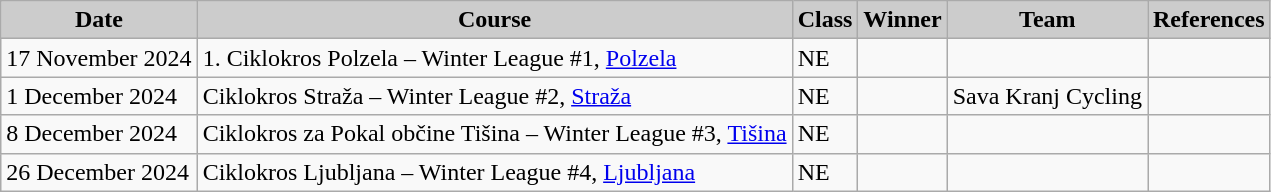<table class="wikitable sortable alternance ">
<tr>
<th scope="col" style="background-color:#CCCCCC;">Date</th>
<th scope="col" style="background-color:#CCCCCC;">Course</th>
<th scope="col" style="background-color:#CCCCCC;">Class</th>
<th scope="col" style="background-color:#CCCCCC;">Winner</th>
<th scope="col" style="background-color:#CCCCCC;">Team</th>
<th scope="col" style="background-color:#CCCCCC;">References</th>
</tr>
<tr>
<td>17 November 2024</td>
<td> 1. Ciklokros Polzela – Winter League #1, <a href='#'>Polzela</a></td>
<td>NE</td>
<td></td>
<td></td>
<td></td>
</tr>
<tr>
<td>1 December 2024</td>
<td> Ciklokros Straža – Winter League #2, <a href='#'>Straža</a></td>
<td>NE</td>
<td></td>
<td>Sava Kranj Cycling</td>
<td></td>
</tr>
<tr>
<td>8 December 2024</td>
<td> Ciklokros za Pokal občine Tišina – Winter League #3, <a href='#'>Tišina</a></td>
<td>NE</td>
<td></td>
<td></td>
<td></td>
</tr>
<tr>
<td>26 December 2024</td>
<td> Ciklokros Ljubljana – Winter League #4, <a href='#'>Ljubljana</a></td>
<td>NE</td>
<td></td>
<td></td>
<td></td>
</tr>
</table>
